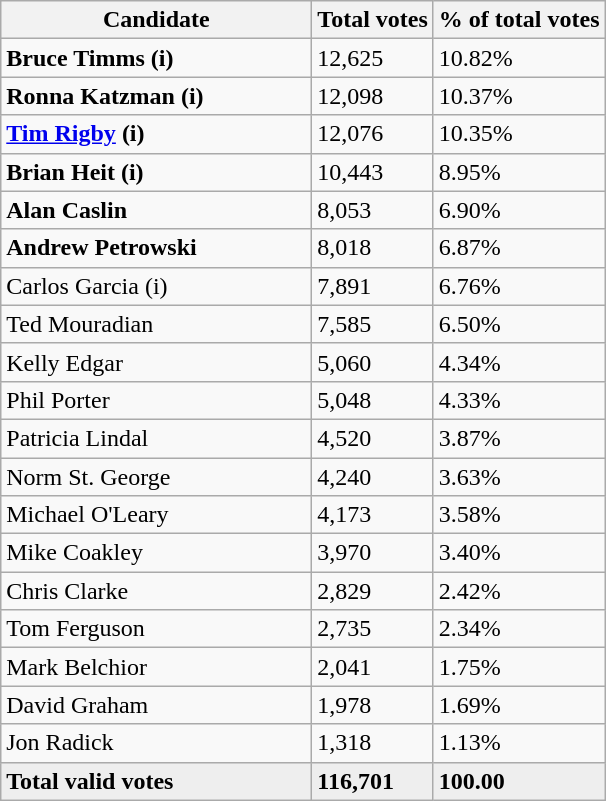<table class="wikitable">
<tr>
<th bgcolor="#DDDDFF" width="200px">Candidate</th>
<th bgcolor="#DDDDFF">Total votes</th>
<th bgcolor="#DDDDFF">% of total votes</th>
</tr>
<tr>
<td><strong>Bruce Timms (i)</strong></td>
<td>12,625</td>
<td>10.82%</td>
</tr>
<tr>
<td><strong>Ronna Katzman (i)</strong></td>
<td>12,098</td>
<td>10.37%</td>
</tr>
<tr>
<td><strong><a href='#'>Tim Rigby</a> (i)</strong></td>
<td>12,076</td>
<td>10.35%</td>
</tr>
<tr>
<td><strong>Brian Heit (i)</strong></td>
<td>10,443</td>
<td>8.95%</td>
</tr>
<tr>
<td><strong>Alan Caslin</strong></td>
<td>8,053</td>
<td>6.90%</td>
</tr>
<tr>
<td><strong>Andrew Petrowski</strong></td>
<td>8,018</td>
<td>6.87%</td>
</tr>
<tr>
<td>Carlos Garcia (i)</td>
<td>7,891</td>
<td>6.76%</td>
</tr>
<tr>
<td>Ted Mouradian</td>
<td>7,585</td>
<td>6.50%</td>
</tr>
<tr>
<td>Kelly Edgar</td>
<td>5,060</td>
<td>4.34%</td>
</tr>
<tr>
<td>Phil Porter</td>
<td>5,048</td>
<td>4.33%</td>
</tr>
<tr>
<td>Patricia Lindal</td>
<td>4,520</td>
<td>3.87%</td>
</tr>
<tr>
<td>Norm St. George</td>
<td>4,240</td>
<td>3.63%</td>
</tr>
<tr>
<td>Michael O'Leary</td>
<td>4,173</td>
<td>3.58%</td>
</tr>
<tr>
<td>Mike Coakley</td>
<td>3,970</td>
<td>3.40%</td>
</tr>
<tr>
<td>Chris Clarke</td>
<td>2,829</td>
<td>2.42%</td>
</tr>
<tr>
<td>Tom Ferguson</td>
<td>2,735</td>
<td>2.34%</td>
</tr>
<tr>
<td>Mark Belchior</td>
<td>2,041</td>
<td>1.75%</td>
</tr>
<tr>
<td>David Graham</td>
<td>1,978</td>
<td>1.69%</td>
</tr>
<tr>
<td>Jon Radick</td>
<td>1,318</td>
<td>1.13%</td>
</tr>
<tr bgcolor="#EEEEEE">
<td><strong>Total valid votes</strong></td>
<td><strong>116,701</strong></td>
<td><strong>100.00</strong></td>
</tr>
</table>
